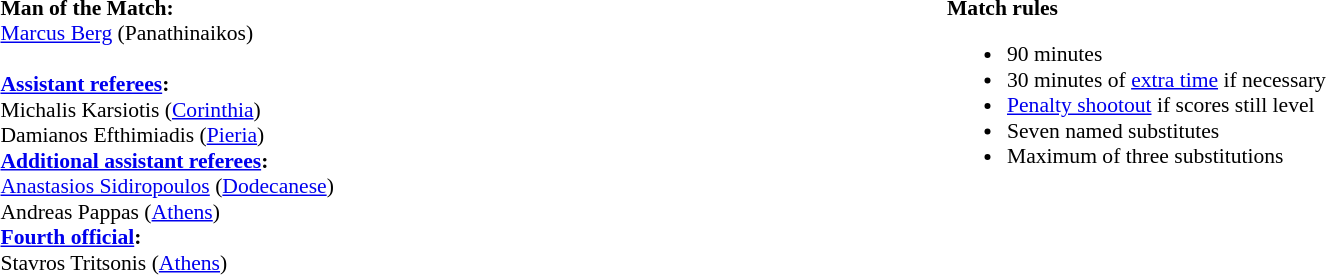<table width=100% style="font-size: 90%">
<tr>
<td width=50% valign=top><br><strong>Man of the Match:</strong>
<br> <a href='#'>Marcus Berg</a> (Panathinaikos)<br><br><strong><a href='#'>Assistant referees</a>:</strong>
<br>Michalis Karsiotis (<a href='#'>Corinthia</a>)
<br>Damianos Efthimiadis (<a href='#'>Pieria</a>)
<br><strong><a href='#'>Additional assistant referees</a>:</strong>
<br><a href='#'>Anastasios Sidiropoulos</a> (<a href='#'>Dodecanese</a>)
<br>Andreas Pappas (<a href='#'>Athens</a>)
<br><strong><a href='#'>Fourth official</a>:</strong>
<br>Stavros Tritsonis (<a href='#'>Athens</a>)</td>
<td width=50% valign=top><br><strong>Match rules</strong><ul><li>90 minutes</li><li>30 minutes of <a href='#'>extra time</a> if necessary</li><li><a href='#'>Penalty shootout</a> if scores still level</li><li>Seven named substitutes</li><li>Maximum of three substitutions</li></ul></td>
</tr>
</table>
